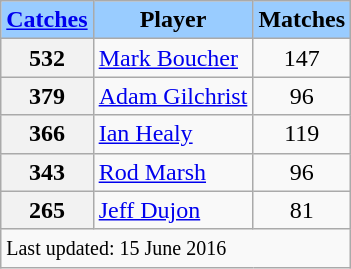<table class="wikitable">
<tr style="background:#9cf;">
<td style="text-align:center;"><strong><a href='#'>Catches</a></strong></td>
<td style="text-align:center;"><strong>Player</strong></td>
<td style="text-align:center;"><strong>Matches</strong></td>
</tr>
<tr>
<th>532</th>
<td> <a href='#'>Mark Boucher</a></td>
<td style="text-align:center;">147</td>
</tr>
<tr>
<th>379</th>
<td> <a href='#'>Adam Gilchrist</a></td>
<td style="text-align:center;">96</td>
</tr>
<tr>
<th>366</th>
<td> <a href='#'>Ian Healy</a></td>
<td style="text-align:center;">119</td>
</tr>
<tr>
<th>343</th>
<td> <a href='#'>Rod Marsh</a></td>
<td style="text-align:center;">96</td>
</tr>
<tr>
<th>265</th>
<td> <a href='#'>Jeff Dujon</a></td>
<td style="text-align:center;">81</td>
</tr>
<tr>
<td colspan="3"><small>Last updated: 15 June 2016</small></td>
</tr>
</table>
